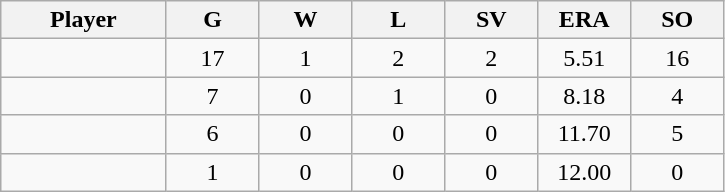<table class="wikitable sortable">
<tr>
<th bgcolor="#DDDDFF" width="16%">Player</th>
<th bgcolor="#DDDDFF" width="9%">G</th>
<th bgcolor="#DDDDFF" width="9%">W</th>
<th bgcolor="#DDDDFF" width="9%">L</th>
<th bgcolor="#DDDDFF" width="9%">SV</th>
<th bgcolor="#DDDDFF" width="9%">ERA</th>
<th bgcolor="#DDDDFF" width="9%">SO</th>
</tr>
<tr align="center">
<td></td>
<td>17</td>
<td>1</td>
<td>2</td>
<td>2</td>
<td>5.51</td>
<td>16</td>
</tr>
<tr align="center">
<td></td>
<td>7</td>
<td>0</td>
<td>1</td>
<td>0</td>
<td>8.18</td>
<td>4</td>
</tr>
<tr align="center">
<td></td>
<td>6</td>
<td>0</td>
<td>0</td>
<td>0</td>
<td>11.70</td>
<td>5</td>
</tr>
<tr align="center">
<td></td>
<td>1</td>
<td>0</td>
<td>0</td>
<td>0</td>
<td>12.00</td>
<td>0</td>
</tr>
</table>
